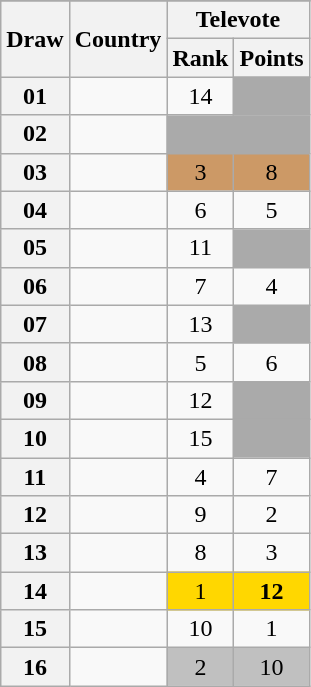<table class="sortable wikitable collapsible plainrowheaders" style="text-align:center;">
<tr>
</tr>
<tr>
<th scope="col" rowspan="2">Draw</th>
<th scope="col" rowspan="2">Country</th>
<th scope="col" colspan="2">Televote</th>
</tr>
<tr>
<th scope="col">Rank</th>
<th scope="col" class="unsortable">Points</th>
</tr>
<tr>
<th scope="row" style="text-align:center;">01</th>
<td style="text-align:left;"></td>
<td>14</td>
<td style="background:#AAAAAA;"></td>
</tr>
<tr class="sortbottom">
<th scope="row" style="text-align:center;">02</th>
<td style="text-align:left;"></td>
<td style="background:#AAAAAA;"></td>
<td style="background:#AAAAAA;"></td>
</tr>
<tr>
<th scope="row" style="text-align:center;">03</th>
<td style="text-align:left;"></td>
<td style="background:#CC9966;">3</td>
<td style="background:#CC9966;">8</td>
</tr>
<tr>
<th scope="row" style="text-align:center;">04</th>
<td style="text-align:left;"></td>
<td>6</td>
<td>5</td>
</tr>
<tr>
<th scope="row" style="text-align:center;">05</th>
<td style="text-align:left;"></td>
<td>11</td>
<td style="background:#AAAAAA;"></td>
</tr>
<tr>
<th scope="row" style="text-align:center;">06</th>
<td style="text-align:left;"></td>
<td>7</td>
<td>4</td>
</tr>
<tr>
<th scope="row" style="text-align:center;">07</th>
<td style="text-align:left;"></td>
<td>13</td>
<td style="background:#AAAAAA;"></td>
</tr>
<tr>
<th scope="row" style="text-align:center;">08</th>
<td style="text-align:left;"></td>
<td>5</td>
<td>6</td>
</tr>
<tr>
<th scope="row" style="text-align:center;">09</th>
<td style="text-align:left;"></td>
<td>12</td>
<td style="background:#AAAAAA;"></td>
</tr>
<tr>
<th scope="row" style="text-align:center;">10</th>
<td style="text-align:left;"></td>
<td>15</td>
<td style="background:#AAAAAA;"></td>
</tr>
<tr>
<th scope="row" style="text-align:center;">11</th>
<td style="text-align:left;"></td>
<td>4</td>
<td>7</td>
</tr>
<tr>
<th scope="row" style="text-align:center;">12</th>
<td style="text-align:left;"></td>
<td>9</td>
<td>2</td>
</tr>
<tr>
<th scope="row" style="text-align:center;">13</th>
<td style="text-align:left;"></td>
<td>8</td>
<td>3</td>
</tr>
<tr>
<th scope="row" style="text-align:center;">14</th>
<td style="text-align:left;"></td>
<td style="background:gold;">1</td>
<td style="background:gold;"><strong>12</strong></td>
</tr>
<tr>
<th scope="row" style="text-align:center;">15</th>
<td style="text-align:left;"></td>
<td>10</td>
<td>1</td>
</tr>
<tr>
<th scope="row" style="text-align:center;">16</th>
<td style="text-align:left;"></td>
<td style="background:silver;">2</td>
<td style="background:silver;">10</td>
</tr>
</table>
